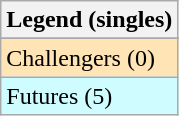<table class="wikitable">
<tr>
<th>Legend (singles)</th>
</tr>
<tr bgcolor="#e5d1cb">
</tr>
<tr bgcolor="moccasin">
<td>Challengers (0)</td>
</tr>
<tr bgcolor="CFFCFF">
<td>Futures (5)</td>
</tr>
</table>
